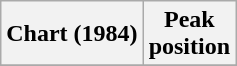<table class="wikitable sortable plainrowheaders" style="text-align:center">
<tr>
<th>Chart (1984)</th>
<th>Peak<br>position</th>
</tr>
<tr>
</tr>
</table>
